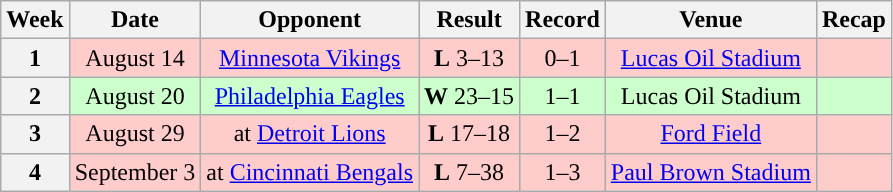<table class="wikitable" style="text-align:center">
<tr>
<th>Week</th>
<th>Date</th>
<th>Opponent</th>
<th>Result</th>
<th>Record</th>
<th>Venue</th>
<th>Recap</th>
</tr>
<tr>
<th style="text-align:center;"#ffcccc">1</th>
<td style="text-align:center; background:#fcc;">August 14</td>
<td style="text-align:center; background:#fcc;"><a href='#'>Minnesota Vikings</a></td>
<td style="text-align:center; background:#fcc;"><strong>L</strong> 3–13</td>
<td style="text-align:center; background:#fcc;">0–1</td>
<td style="text-align:center; background:#fcc;"><a href='#'>Lucas Oil Stadium</a></td>
<td style="text-align:center; background:#fcc;"></td>
</tr>
<tr>
<th style="text-align:center;"#cfc">2</th>
<td style="text-align:center; background:#cfc;">August 20</td>
<td style="text-align:center; background:#cfc;"><a href='#'>Philadelphia Eagles</a></td>
<td style="text-align:center; background:#cfc;"><strong>W</strong> 23–15</td>
<td style="text-align:center; background:#cfc;">1–1</td>
<td style="text-align:center; background:#cfc;">Lucas Oil Stadium</td>
<td style="text-align:center; background:#cfc;"></td>
</tr>
<tr>
<th style="text-align:center;"#ffcccc">3</th>
<td style="text-align:center; background:#fcc;">August 29</td>
<td style="text-align:center; background:#fcc;">at <a href='#'>Detroit Lions</a></td>
<td style="text-align:center; background:#fcc;"><strong>L</strong> 17–18</td>
<td style="text-align:center; background:#fcc;">1–2</td>
<td style="text-align:center; background:#fcc;"><a href='#'>Ford Field</a></td>
<td style="text-align:center; background:#fcc;"></td>
</tr>
<tr>
<th style="text-align:center;"#ffcccc">4</th>
<td style="text-align:center; background:#fcc;">September 3</td>
<td style="text-align:center; background:#fcc;">at <a href='#'>Cincinnati Bengals</a></td>
<td style="text-align:center; background:#fcc;"><strong>L</strong> 7–38</td>
<td style="text-align:center; background:#fcc;">1–3</td>
<td style="text-align:center; background:#fcc;"><a href='#'>Paul Brown Stadium</a></td>
<td style="text-align:center; background:#fcc;"></td>
</tr>
</table>
